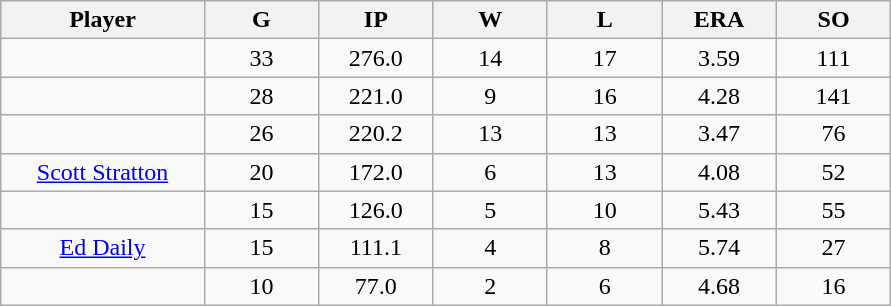<table class="wikitable sortable">
<tr>
<th bgcolor="#DDDDFF" width="16%">Player</th>
<th bgcolor="#DDDDFF" width="9%">G</th>
<th bgcolor="#DDDDFF" width="9%">IP</th>
<th bgcolor="#DDDDFF" width="9%">W</th>
<th bgcolor="#DDDDFF" width="9%">L</th>
<th bgcolor="#DDDDFF" width="9%">ERA</th>
<th bgcolor="#DDDDFF" width="9%">SO</th>
</tr>
<tr align="center">
<td></td>
<td>33</td>
<td>276.0</td>
<td>14</td>
<td>17</td>
<td>3.59</td>
<td>111</td>
</tr>
<tr align="center">
<td></td>
<td>28</td>
<td>221.0</td>
<td>9</td>
<td>16</td>
<td>4.28</td>
<td>141</td>
</tr>
<tr align="center">
<td></td>
<td>26</td>
<td>220.2</td>
<td>13</td>
<td>13</td>
<td>3.47</td>
<td>76</td>
</tr>
<tr align="center">
<td><a href='#'>Scott Stratton</a></td>
<td>20</td>
<td>172.0</td>
<td>6</td>
<td>13</td>
<td>4.08</td>
<td>52</td>
</tr>
<tr align=center>
<td></td>
<td>15</td>
<td>126.0</td>
<td>5</td>
<td>10</td>
<td>5.43</td>
<td>55</td>
</tr>
<tr align="center">
<td><a href='#'>Ed Daily</a></td>
<td>15</td>
<td>111.1</td>
<td>4</td>
<td>8</td>
<td>5.74</td>
<td>27</td>
</tr>
<tr align=center>
<td></td>
<td>10</td>
<td>77.0</td>
<td>2</td>
<td>6</td>
<td>4.68</td>
<td>16</td>
</tr>
</table>
